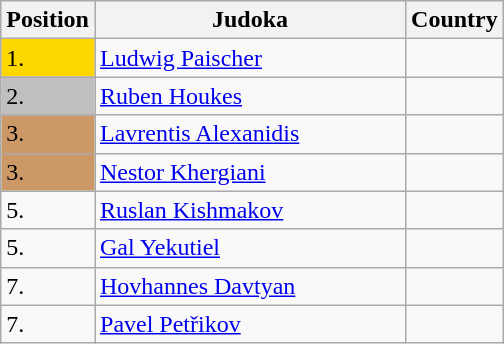<table class=wikitable>
<tr>
<th width=10>Position</th>
<th width=200>Judoka</th>
<th>Country</th>
</tr>
<tr>
<td bgcolor=gold>1.</td>
<td><a href='#'>Ludwig Paischer</a></td>
<td></td>
</tr>
<tr>
<td bgcolor="silver">2.</td>
<td><a href='#'>Ruben Houkes</a></td>
<td></td>
</tr>
<tr>
<td bgcolor="CC9966">3.</td>
<td><a href='#'>Lavrentis Alexanidis</a></td>
<td></td>
</tr>
<tr>
<td bgcolor="CC9966">3.</td>
<td><a href='#'>Nestor Khergiani</a></td>
<td></td>
</tr>
<tr>
<td>5.</td>
<td><a href='#'>Ruslan Kishmakov</a></td>
<td></td>
</tr>
<tr>
<td>5.</td>
<td><a href='#'>Gal Yekutiel</a></td>
<td></td>
</tr>
<tr>
<td>7.</td>
<td><a href='#'>Hovhannes Davtyan</a></td>
<td></td>
</tr>
<tr>
<td>7.</td>
<td><a href='#'>Pavel Petřikov</a></td>
<td></td>
</tr>
</table>
